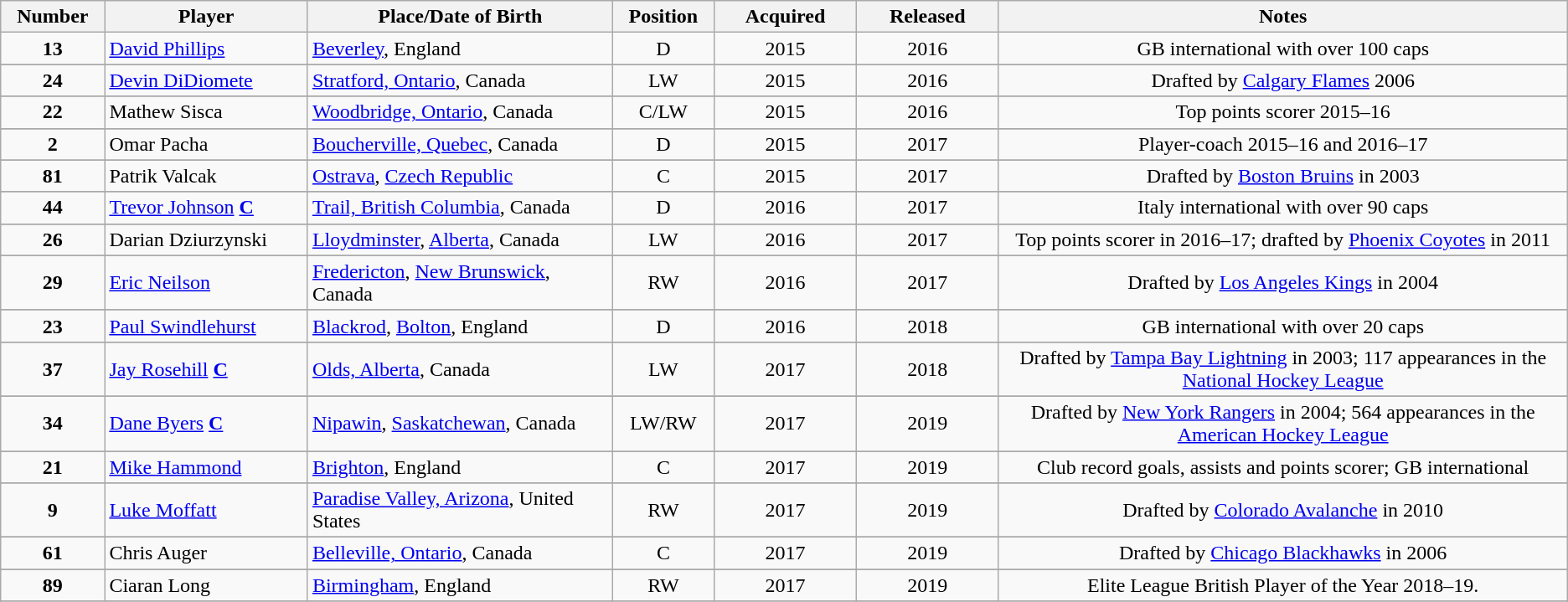<table class="wikitable">
<tr>
<th style="width:5%;">Number</th>
<th style="width:10%;">Player</th>
<th style="width:15%;">Place/Date of Birth</th>
<th style="width:5%;">Position</th>
<th style="width:7%;">Acquired</th>
<th style="width:7%;">Released</th>
<th style="width:28%;">Notes</th>
</tr>
<tr>
<td align=center><strong>13</strong></td>
<td><a href='#'>David Phillips</a></td>
<td> <a href='#'>Beverley</a>, England<br></td>
<td align=center>D</td>
<td align=center>2015</td>
<td align=center>2016</td>
<td align=center>GB international with over 100 caps</td>
</tr>
<tr style="background:#eee;">
</tr>
<tr>
<td align=center><strong>24</strong></td>
<td><a href='#'>Devin DiDiomete</a></td>
<td>  <a href='#'>Stratford, Ontario</a>, Canada <br></td>
<td align=center>LW</td>
<td align=center>2015</td>
<td align=center>2016</td>
<td align=center>Drafted by <a href='#'>Calgary Flames</a> 2006</td>
</tr>
<tr style="background:#eee;">
</tr>
<tr>
<td align=center><strong>22</strong></td>
<td>Mathew Sisca</td>
<td>  <a href='#'>Woodbridge, Ontario</a>, Canada <br></td>
<td align=center>C/LW</td>
<td align=center>2015</td>
<td align=center>2016</td>
<td align=center>Top points scorer 2015–16</td>
</tr>
<tr style="background:#eee;">
</tr>
<tr>
<td align=center><strong>2</strong></td>
<td>Omar Pacha</td>
<td> <a href='#'>Boucherville, Quebec</a>, Canada<br></td>
<td align=center>D</td>
<td align=center>2015</td>
<td align=center>2017</td>
<td align=center>Player-coach 2015–16 and 2016–17</td>
</tr>
<tr style="background:#eee;">
</tr>
<tr>
<td align=center><strong>81</strong></td>
<td>Patrik Valcak</td>
<td> <a href='#'>Ostrava</a>, <a href='#'>Czech Republic</a> <br></td>
<td align=center>C</td>
<td align=center>2015</td>
<td align=center>2017</td>
<td align=center>Drafted by <a href='#'>Boston Bruins</a> in 2003</td>
</tr>
<tr style="background:#eee;">
</tr>
<tr>
<td align=center><strong>44</strong></td>
<td><a href='#'>Trevor Johnson</a> <strong><a href='#'>C</a></strong></td>
<td>  <a href='#'>Trail, British Columbia</a>, Canada <br></td>
<td align=center>D</td>
<td align=center>2016</td>
<td align=center>2017</td>
<td align=center>Italy international with over 90 caps</td>
</tr>
<tr style="background:#eee;">
</tr>
<tr>
<td align=center><strong>26</strong></td>
<td>Darian Dziurzynski</td>
<td> <a href='#'>Lloydminster</a>, <a href='#'>Alberta</a>, Canada <br></td>
<td align=center>LW</td>
<td align=center>2016</td>
<td align=center>2017</td>
<td align=center>Top points scorer in 2016–17; drafted by <a href='#'>Phoenix Coyotes</a> in 2011</td>
</tr>
<tr style="background:#eee;">
</tr>
<tr>
<td align=center><strong>29</strong></td>
<td><a href='#'>Eric Neilson</a></td>
<td> <a href='#'>Fredericton</a>, <a href='#'>New Brunswick</a>, Canada <br></td>
<td align=center>RW</td>
<td align=center>2016</td>
<td align=center>2017</td>
<td align=center>Drafted by <a href='#'>Los Angeles Kings</a> in 2004</td>
</tr>
<tr style="background:#eee;">
</tr>
<tr>
<td align=center><strong>23</strong></td>
<td><a href='#'>Paul Swindlehurst</a></td>
<td> <a href='#'>Blackrod</a>, <a href='#'>Bolton</a>, England <br></td>
<td align=center>D</td>
<td align=center>2016</td>
<td align=center>2018</td>
<td align=center>GB international with over 20 caps</td>
</tr>
<tr style="background:#eee;">
</tr>
<tr>
<td align=center><strong>37</strong></td>
<td><a href='#'>Jay Rosehill</a> <strong><a href='#'>C</a></strong></td>
<td> <a href='#'>Olds, Alberta</a>, Canada <br></td>
<td align=center>LW</td>
<td align=center>2017</td>
<td align=center>2018</td>
<td align=center>Drafted by <a href='#'>Tampa Bay Lightning</a> in 2003; 117 appearances in the <a href='#'>National Hockey League</a></td>
</tr>
<tr style="background:#eee;">
</tr>
<tr>
<td align=center><strong>34</strong></td>
<td><a href='#'>Dane Byers</a> <strong><a href='#'>C</a></strong></td>
<td> <a href='#'>Nipawin</a>, <a href='#'>Saskatchewan</a>, Canada <br></td>
<td align=center>LW/RW</td>
<td align=center>2017</td>
<td align=center>2019</td>
<td align=center>Drafted by <a href='#'>New York Rangers</a> in 2004; 564 appearances in the <a href='#'>American Hockey League</a></td>
</tr>
<tr style="background:#eee;">
</tr>
<tr>
<td align=center><strong>21</strong></td>
<td><a href='#'>Mike Hammond</a></td>
<td>  <a href='#'>Brighton</a>, England <br></td>
<td align=center>C</td>
<td align=center>2017</td>
<td align=center>2019</td>
<td align=center>Club record goals, assists and points scorer; GB international</td>
</tr>
<tr style="background:#eee;">
</tr>
<tr>
<td align=center><strong>9</strong></td>
<td><a href='#'>Luke Moffatt</a></td>
<td>  <a href='#'>Paradise Valley, Arizona</a>, United States <br></td>
<td align=center>RW</td>
<td align=center>2017</td>
<td align=center>2019</td>
<td align=center>Drafted by <a href='#'>Colorado Avalanche</a> in 2010</td>
</tr>
<tr style="background:#eee;">
</tr>
<tr>
<td align=center><strong>61</strong></td>
<td>Chris Auger</td>
<td> <a href='#'>Belleville, Ontario</a>, Canada <br></td>
<td align=center>C</td>
<td align=center>2017</td>
<td align=center>2019</td>
<td align=center>Drafted by <a href='#'>Chicago Blackhawks</a> in 2006</td>
</tr>
<tr style="background:#eee;">
</tr>
<tr>
<td align=center><strong>89</strong></td>
<td>Ciaran Long</td>
<td> <a href='#'>Birmingham</a>, England <br></td>
<td align=center>RW</td>
<td align=center>2017</td>
<td align=center>2019</td>
<td align=center>Elite League British Player of the Year 2018–19.</td>
</tr>
<tr style="background:#eee;">
</tr>
<tr>
</tr>
</table>
